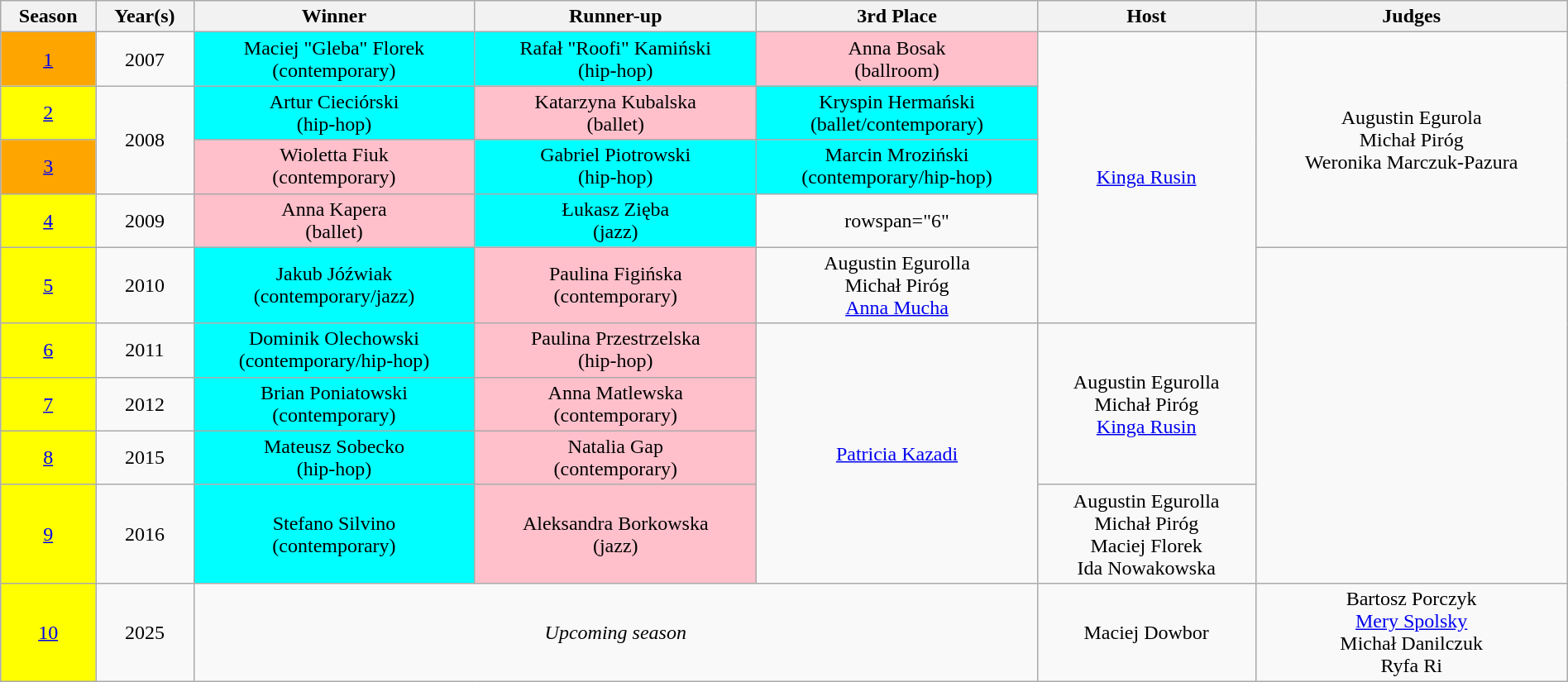<table class="wikitable" style="text-align: center;" width="100%">
<tr>
<th>Season</th>
<th>Year(s)</th>
<th>Winner</th>
<th>Runner-up</th>
<th>3rd Place</th>
<th>Host</th>
<th>Judges</th>
</tr>
<tr>
<td bgcolor="orange"><a href='#'>1</a></td>
<td>2007</td>
<td bgcolor="cyan">Maciej "Gleba" Florek <br> (contemporary)</td>
<td bgcolor="cyan">Rafał "Roofi" Kamiński <br> (hip-hop)</td>
<td bgcolor="pink">Anna Bosak<br> (ballroom)</td>
<td rowspan="5"><a href='#'>Kinga Rusin</a></td>
<td rowspan="4">Augustin Egurola<br>Michał Piróg<br>Weronika Marczuk-Pazura</td>
</tr>
<tr>
<td bgcolor="yellow"><a href='#'>2</a></td>
<td rowspan="2">2008</td>
<td bgcolor="cyan">Artur Cieciórski<br> (hip-hop)</td>
<td bgcolor="pink">Katarzyna Kubalska <br> (ballet)</td>
<td bgcolor="cyan">Kryspin Hermański <br> (ballet/contemporary)</td>
</tr>
<tr>
<td bgcolor="orange"><a href='#'>3</a></td>
<td bgcolor="pink">Wioletta Fiuk <br> (contemporary)</td>
<td bgcolor="cyan">Gabriel Piotrowski <br> (hip-hop)</td>
<td bgcolor="cyan">Marcin Mroziński<br> (contemporary/hip-hop)</td>
</tr>
<tr>
<td bgcolor="yellow"><a href='#'>4</a></td>
<td>2009</td>
<td bgcolor="pink">Anna Kapera <br> (ballet)</td>
<td bgcolor="cyan">Łukasz Zięba <br> (jazz)</td>
<td>rowspan="6" </td>
</tr>
<tr>
<td bgcolor="yellow"><a href='#'>5</a></td>
<td>2010</td>
<td bgcolor="cyan">Jakub Jóźwiak <br> (contemporary/jazz)</td>
<td bgcolor="pink">Paulina Figińska <br> (contemporary)</td>
<td>Augustin Egurolla<br>Michał Piróg<br><a href='#'>Anna Mucha</a></td>
</tr>
<tr>
<td bgcolor="yellow"><a href='#'>6</a></td>
<td>2011</td>
<td bgcolor="cyan">Dominik Olechowski <br> (contemporary/hip-hop)</td>
<td bgcolor="pink">Paulina Przestrzelska <br> (hip-hop)</td>
<td rowspan="4"><a href='#'>Patricia Kazadi</a></td>
<td rowspan="3">Augustin Egurolla<br>Michał Piróg<br><a href='#'>Kinga Rusin</a></td>
</tr>
<tr>
<td bgcolor="yellow"><a href='#'>7</a></td>
<td>2012</td>
<td bgcolor="cyan">Brian Poniatowski <br> (contemporary)</td>
<td bgcolor="pink">Anna Matlewska <br> (contemporary)</td>
</tr>
<tr>
<td bgcolor="yellow"><a href='#'>8</a></td>
<td>2015</td>
<td bgcolor="cyan">Mateusz Sobecko <br> (hip-hop)</td>
<td bgcolor="pink">Natalia Gap <br> (contemporary)</td>
</tr>
<tr>
<td bgcolor="yellow"><a href='#'>9</a></td>
<td>2016</td>
<td bgcolor="cyan">Stefano Silvino <br> (contemporary)</td>
<td bgcolor="pink">Aleksandra Borkowska <br> (jazz)</td>
<td>Augustin Egurolla<br>Michał Piróg<br>Maciej Florek<br>Ida Nowakowska</td>
</tr>
<tr>
<td bgcolor="yellow"><a href='#'>10</a></td>
<td>2025</td>
<td colspan="3"><em>Upcoming season</em></td>
<td>Maciej Dowbor</td>
<td>Bartosz Porczyk <br> <a href='#'>Mery Spolsky</a> <br> Michał Danilczuk <br> Ryfa Ri</td>
</tr>
</table>
